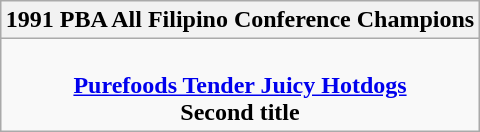<table class=wikitable style="text-align:center; margin:auto">
<tr>
<th>1991 PBA All Filipino Conference Champions</th>
</tr>
<tr>
<td><br> <strong><a href='#'>Purefoods Tender Juicy Hotdogs</a></strong> <br> <strong>Second title</strong></td>
</tr>
</table>
